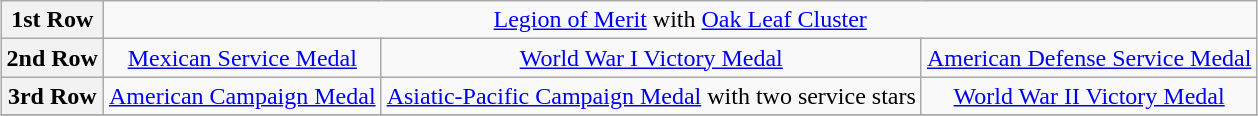<table class="wikitable" style="margin:1em auto; text-align:center;">
<tr>
<th>1st Row</th>
<td colspan="12"><a href='#'>Legion of Merit</a> with <a href='#'>Oak Leaf Cluster</a></td>
</tr>
<tr>
<th>2nd Row</th>
<td colspan="4"><a href='#'>Mexican Service Medal</a></td>
<td colspan="4"><a href='#'>World War I Victory Medal</a></td>
<td colspan="4"><a href='#'>American Defense Service Medal</a></td>
</tr>
<tr>
<th>3rd Row</th>
<td colspan="4"><a href='#'>American Campaign Medal</a></td>
<td colspan="4"><a href='#'>Asiatic-Pacific Campaign Medal</a> with two service stars</td>
<td colspan="4"><a href='#'>World War II Victory Medal</a></td>
</tr>
<tr>
</tr>
</table>
